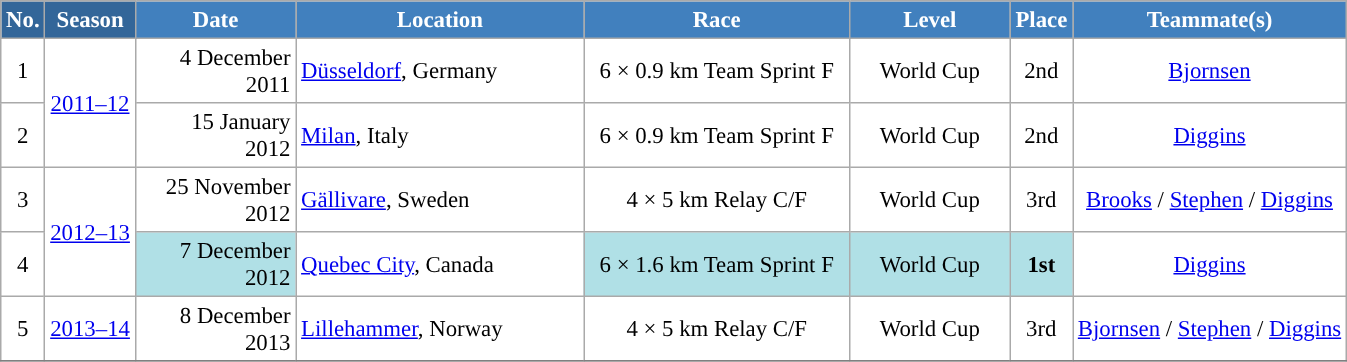<table class="wikitable sortable" style="font-size:95%; text-align:center; border:grey solid 1px; border-collapse:collapse; background:#ffffff;">
<tr style="background:#efefef;">
<th style="background-color:#369; color:white;">No.</th>
<th style="background-color:#369; color:white;">Season</th>
<th style="background-color:#4180be; color:white; width:100px;">Date</th>
<th style="background-color:#4180be; color:white; width:185px;">Location</th>
<th style="background-color:#4180be; color:white; width:170px;">Race</th>
<th style="background-color:#4180be; color:white; width:100px;">Level</th>
<th style="background-color:#4180be; color:white;">Place</th>
<th style="background-color:#4180be; color:white;">Teammate(s)</th>
</tr>
<tr>
<td align=center>1</td>
<td rowspan=2 align=center><a href='#'>2011–12</a></td>
<td align=right>4 December 2011</td>
<td align=left> <a href='#'>Düsseldorf</a>, Germany</td>
<td>6 × 0.9 km Team Sprint F</td>
<td>World Cup</td>
<td>2nd</td>
<td><a href='#'>Bjornsen</a></td>
</tr>
<tr>
<td align=center>2</td>
<td align=right>15 January 2012</td>
<td align=left> <a href='#'>Milan</a>, Italy</td>
<td>6 × 0.9 km Team Sprint F</td>
<td>World Cup</td>
<td>2nd</td>
<td><a href='#'>Diggins</a></td>
</tr>
<tr>
<td align=center>3</td>
<td rowspan=2 align=center><a href='#'>2012–13</a></td>
<td align=right>25 November 2012</td>
<td align=left> <a href='#'>Gällivare</a>, Sweden</td>
<td>4 × 5 km Relay C/F</td>
<td>World Cup</td>
<td>3rd</td>
<td><a href='#'>Brooks</a> / <a href='#'>Stephen</a> / <a href='#'>Diggins</a></td>
</tr>
<tr>
<td align=center>4</td>
<td bgcolor="#BOEOE6" align=right>7 December 2012</td>
<td align=left> <a href='#'>Quebec City</a>, Canada</td>
<td bgcolor="#BOEOE6">6 × 1.6 km Team Sprint F</td>
<td bgcolor="#BOEOE6">World Cup</td>
<td bgcolor="#BOEOE6"><strong>1st</strong></td>
<td><a href='#'>Diggins</a></td>
</tr>
<tr>
<td align=center>5</td>
<td rowspan=1 align=center><a href='#'>2013–14</a></td>
<td align=right>8 December 2013</td>
<td align=left> <a href='#'>Lillehammer</a>, Norway</td>
<td>4 × 5 km Relay C/F</td>
<td>World Cup</td>
<td>3rd</td>
<td><a href='#'>Bjornsen</a> / <a href='#'>Stephen</a> / <a href='#'>Diggins</a></td>
</tr>
<tr>
</tr>
</table>
